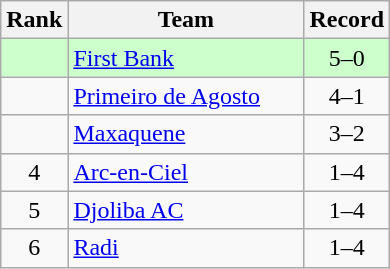<table class="wikitable">
<tr>
<th>Rank</th>
<th width=150px>Team</th>
<th>Record</th>
</tr>
<tr bgcolor=ccffcc>
<td align=center></td>
<td> <a href='#'>First Bank</a></td>
<td align=center>5–0</td>
</tr>
<tr>
<td align=center></td>
<td> <a href='#'>Primeiro de Agosto</a></td>
<td align=center>4–1</td>
</tr>
<tr>
<td align=center></td>
<td> <a href='#'>Maxaquene</a></td>
<td align=center>3–2</td>
</tr>
<tr>
<td align=center>4</td>
<td> <a href='#'>Arc-en-Ciel</a></td>
<td align=center>1–4</td>
</tr>
<tr>
<td align=center>5</td>
<td> <a href='#'>Djoliba AC</a></td>
<td align=center>1–4</td>
</tr>
<tr>
<td align=center>6</td>
<td> <a href='#'>Radi</a></td>
<td align=center>1–4</td>
</tr>
</table>
